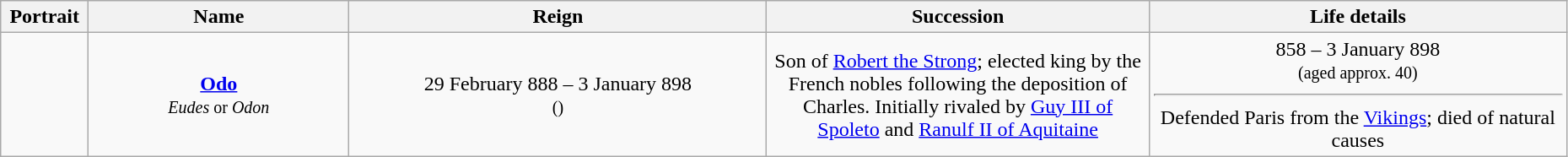<table width=98% class="wikitable" style="text-align:center;">
<tr>
<th width="5%">Portrait</th>
<th width="15%">Name</th>
<th width="24%">Reign</th>
<th width="22%">Succession</th>
<th width="24%">Life details</th>
</tr>
<tr>
<td></td>
<td><a href='#'><strong>Odo</strong></a><br><small><em>Eudes</em> or <em>Odon</em></small></td>
<td>29 February 888 – 3 January 898<br><small>()</small></td>
<td>Son of <a href='#'>Robert the Strong</a>; elected king by the French nobles following the deposition of Charles. Initially rivaled by <a href='#'>Guy III of Spoleto</a> and <a href='#'>Ranulf II of Aquitaine</a></td>
<td> 858 – 3 January 898<br><small>(aged approx. 40)</small><hr>Defended Paris from the <a href='#'>Vikings</a>; died of natural causes</td>
</tr>
</table>
